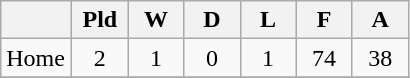<table class="wikitable" border="1">
<tr>
<th width=40></th>
<th width=30>Pld</th>
<th width=30>W</th>
<th width=30>D</th>
<th width=30>L</th>
<th width=30>F</th>
<th width=30>A</th>
</tr>
<tr>
<td>Home</td>
<td align=center>2</td>
<td align=center>1</td>
<td align=center>0</td>
<td align=center>1</td>
<td align=center>74</td>
<td align=center>38</td>
</tr>
<tr>
</tr>
</table>
